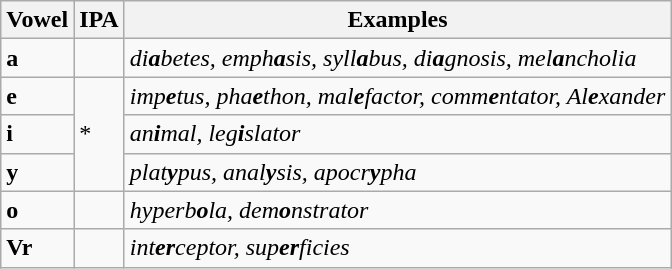<table class="wikitable">
<tr>
<th>Vowel</th>
<th>IPA</th>
<th>Examples</th>
</tr>
<tr>
<td><strong>a</strong></td>
<td></td>
<td><em>di<strong>a</strong>betes, emph<strong>a</strong>sis, syll<strong>a</strong>bus, di<strong>a</strong>gnosis, mel<strong>a</strong>ncholia</em></td>
</tr>
<tr>
<td><strong>e</strong></td>
<td rowspan=3>*</td>
<td><em>imp<strong>e</strong>tus, pha<strong>e</strong>thon, mal<strong>e</strong>factor, comm<strong>e</strong>ntator, Al<strong>e</strong>xander</em></td>
</tr>
<tr>
<td><strong>i</strong></td>
<td><em>an<strong>i</strong>mal, leg<strong>i</strong>slator</em></td>
</tr>
<tr>
<td><strong>y</strong></td>
<td><em>plat<strong>y</strong>pus, anal<strong>y</strong>sis, apocr<strong>y</strong>pha</em></td>
</tr>
<tr>
<td><strong>o</strong></td>
<td></td>
<td><em>hyperb<strong>o</strong>la, dem<strong>o</strong>nstrator</em></td>
</tr>
<tr>
<td><strong>Vr</strong></td>
<td></td>
<td><em>int<strong>er</strong>ceptor, sup<strong>er</strong>ficies</em></td>
</tr>
</table>
